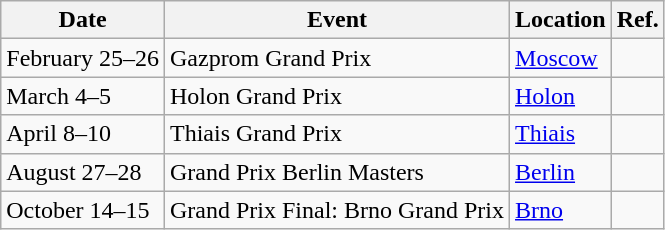<table class="wikitable sortable">
<tr>
<th>Date</th>
<th>Event</th>
<th>Location</th>
<th>Ref.</th>
</tr>
<tr>
<td>February 25–26</td>
<td>Gazprom Grand Prix</td>
<td> <a href='#'>Moscow</a></td>
<td></td>
</tr>
<tr>
<td>March 4–5</td>
<td>Holon Grand Prix</td>
<td> <a href='#'>Holon</a></td>
<td></td>
</tr>
<tr>
<td>April 8–10</td>
<td>Thiais Grand Prix</td>
<td> <a href='#'>Thiais</a></td>
<td></td>
</tr>
<tr>
<td>August 27–28</td>
<td>Grand Prix Berlin Masters</td>
<td> <a href='#'>Berlin</a></td>
<td></td>
</tr>
<tr>
<td>October 14–15</td>
<td>Grand Prix Final: Brno Grand Prix</td>
<td> <a href='#'>Brno</a></td>
<td></td>
</tr>
</table>
